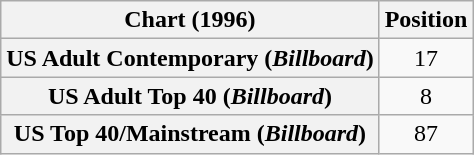<table class="wikitable sortable plainrowheaders" style="text-align:center">
<tr>
<th>Chart (1996)</th>
<th>Position</th>
</tr>
<tr>
<th scope="row">US Adult Contemporary (<em>Billboard</em>)</th>
<td>17</td>
</tr>
<tr>
<th scope="row">US Adult Top 40 (<em>Billboard</em>)</th>
<td>8</td>
</tr>
<tr>
<th scope="row">US Top 40/Mainstream (<em>Billboard</em>)</th>
<td>87</td>
</tr>
</table>
